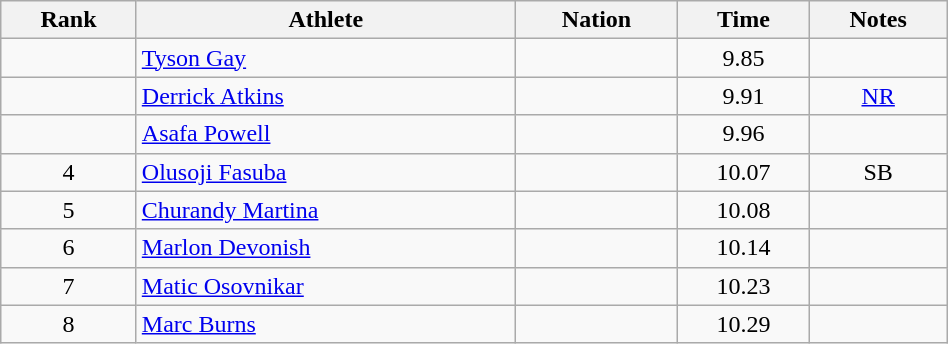<table class="wikitable sortable" style="text-align:center" width=50%>
<tr>
<th>Rank</th>
<th>Athlete</th>
<th>Nation</th>
<th>Time</th>
<th>Notes</th>
</tr>
<tr>
<td></td>
<td align="left"><a href='#'>Tyson Gay</a></td>
<td align=left></td>
<td>9.85</td>
<td></td>
</tr>
<tr>
<td></td>
<td align="left"><a href='#'>Derrick Atkins</a></td>
<td align=left></td>
<td>9.91</td>
<td><a href='#'>NR</a></td>
</tr>
<tr>
<td></td>
<td align="left"><a href='#'>Asafa Powell</a></td>
<td align=left></td>
<td>9.96</td>
<td></td>
</tr>
<tr>
<td>4</td>
<td align="left"><a href='#'>Olusoji Fasuba</a></td>
<td align=left></td>
<td>10.07</td>
<td>SB</td>
</tr>
<tr>
<td>5</td>
<td align="left"><a href='#'>Churandy Martina</a></td>
<td align=left></td>
<td>10.08</td>
<td></td>
</tr>
<tr>
<td>6</td>
<td align="left"><a href='#'>Marlon Devonish</a></td>
<td align=left></td>
<td>10.14</td>
<td></td>
</tr>
<tr>
<td>7</td>
<td align="left"><a href='#'>Matic Osovnikar</a></td>
<td align=left></td>
<td>10.23</td>
<td></td>
</tr>
<tr>
<td>8</td>
<td align="left"><a href='#'>Marc Burns</a></td>
<td align=left></td>
<td>10.29</td>
<td></td>
</tr>
</table>
